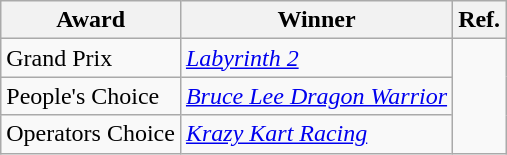<table class="wikitable">
<tr>
<th>Award</th>
<th>Winner</th>
<th>Ref.</th>
</tr>
<tr>
<td>Grand Prix</td>
<td><em><a href='#'>Labyrinth 2</a></em></td>
<td rowspan="3"></td>
</tr>
<tr>
<td>People's Choice</td>
<td><em><a href='#'>Bruce Lee Dragon Warrior</a></em></td>
</tr>
<tr>
<td>Operators Choice</td>
<td><em><a href='#'>Krazy Kart Racing</a></em></td>
</tr>
</table>
